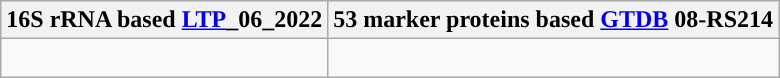<table class="wikitable">
<tr>
<th colspan=1>16S rRNA based <a href='#'>LTP</a>_06_2022</th>
<th colspan=1>53 marker proteins based <a href='#'>GTDB</a> 08-RS214</th>
</tr>
<tr>
<td style="vertical-align:top"><br></td>
<td><br></td>
</tr>
</table>
